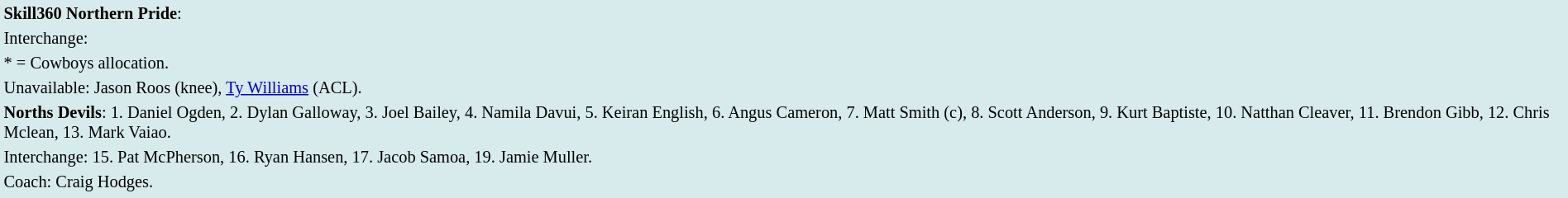<table style="background:#d7ebed; font-size:85%; width:100%;">
<tr>
<td><strong>Skill360 Northern Pride</strong>:             </td>
</tr>
<tr>
<td>Interchange:    </td>
</tr>
<tr>
<td>* = Cowboys allocation.</td>
</tr>
<tr>
<td>Unavailable: Jason Roos (knee), <a href='#'>Ty Williams</a> (ACL).</td>
</tr>
<tr>
<td><strong>Norths Devils</strong>: 1. Daniel Ogden, 2. Dylan Galloway, 3. Joel Bailey, 4. Namila Davui, 5. Keiran English, 6. Angus Cameron, 7. Matt Smith (c), 8. Scott Anderson, 9. Kurt Baptiste, 10. Natthan Cleaver, 11. Brendon Gibb, 12. Chris Mclean, 13. Mark Vaiao.</td>
</tr>
<tr>
<td>Interchange: 15. Pat McPherson, 16. Ryan Hansen, 17. Jacob Samoa, 19. Jamie Muller.</td>
</tr>
<tr>
<td>Coach: Craig Hodges.</td>
</tr>
<tr>
</tr>
</table>
